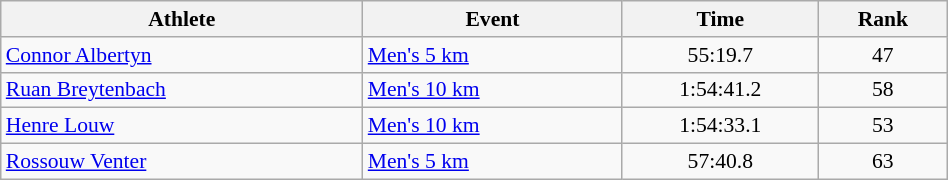<table class="wikitable" style="text-align:center; font-size:90%; width:50%;">
<tr>
<th>Athlete</th>
<th>Event</th>
<th>Time</th>
<th>Rank</th>
</tr>
<tr>
<td align=left><a href='#'>Connor Albertyn</a></td>
<td align=left><a href='#'>Men's 5 km</a></td>
<td>55:19.7</td>
<td>47</td>
</tr>
<tr>
<td align=left><a href='#'>Ruan Breytenbach</a></td>
<td align=left><a href='#'>Men's 10 km</a></td>
<td>1:54:41.2</td>
<td>58</td>
</tr>
<tr>
<td align=left><a href='#'>Henre Louw</a></td>
<td align=left><a href='#'>Men's 10 km</a></td>
<td>1:54:33.1</td>
<td>53</td>
</tr>
<tr>
<td align=left><a href='#'>Rossouw Venter</a></td>
<td align=left><a href='#'>Men's 5 km</a></td>
<td>57:40.8</td>
<td>63</td>
</tr>
</table>
